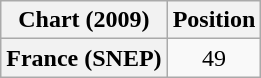<table class="wikitable plainrowheaders" style="text-align:center">
<tr>
<th scope="col">Chart (2009)</th>
<th scope="col">Position</th>
</tr>
<tr>
<th scope="row">France (SNEP)</th>
<td>49</td>
</tr>
</table>
